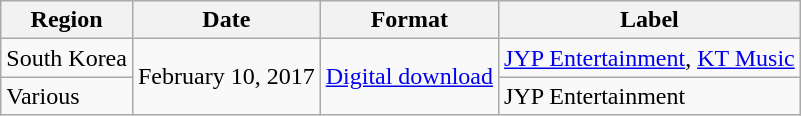<table class="wikitable">
<tr>
<th>Region</th>
<th>Date</th>
<th>Format</th>
<th>Label</th>
</tr>
<tr>
<td>South Korea</td>
<td rowspan="2">February 10, 2017</td>
<td rowspan="2"><a href='#'>Digital download</a></td>
<td><a href='#'>JYP Entertainment</a>, <a href='#'>KT Music</a></td>
</tr>
<tr>
<td>Various</td>
<td>JYP Entertainment</td>
</tr>
</table>
